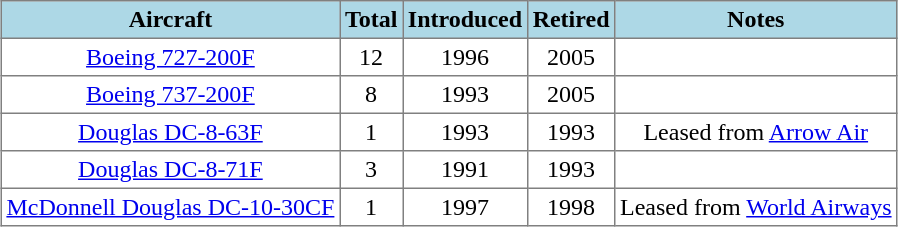<table class="toccolours" border="1" cellpadding="3" style="border-collapse:collapse;text-align:center;margin:1em auto;">
<tr bgcolor=lightblue>
<th>Aircraft</th>
<th>Total</th>
<th>Introduced</th>
<th>Retired</th>
<th>Notes</th>
</tr>
<tr>
<td><a href='#'>Boeing 727-200F</a></td>
<td>12</td>
<td>1996</td>
<td>2005</td>
<td></td>
</tr>
<tr>
<td><a href='#'>Boeing 737-200F</a></td>
<td>8</td>
<td>1993</td>
<td>2005</td>
<td></td>
</tr>
<tr>
<td><a href='#'>Douglas DC-8-63F</a></td>
<td>1</td>
<td>1993</td>
<td>1993</td>
<td>Leased from <a href='#'>Arrow Air</a></td>
</tr>
<tr>
<td><a href='#'>Douglas DC-8-71F</a></td>
<td>3</td>
<td>1991</td>
<td>1993</td>
<td></td>
</tr>
<tr>
<td><a href='#'>McDonnell Douglas DC-10-30CF</a></td>
<td>1</td>
<td>1997</td>
<td>1998</td>
<td>Leased from <a href='#'>World Airways</a></td>
</tr>
</table>
